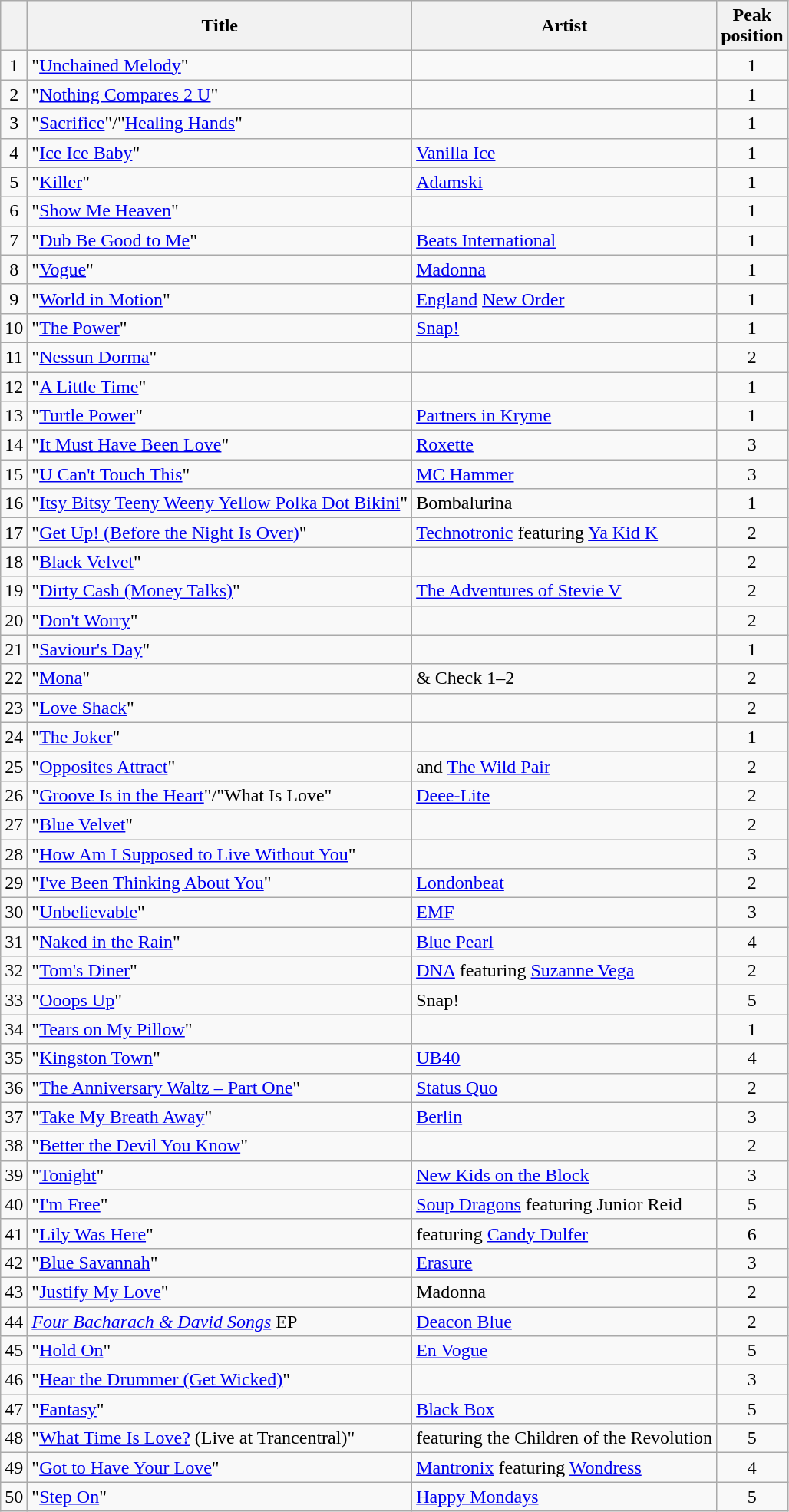<table class="wikitable sortable plainrowheaders">
<tr>
<th scope=col></th>
<th scope=col>Title</th>
<th scope=col>Artist</th>
<th scope=col>Peak<br>position</th>
</tr>
<tr>
<td align="center">1</td>
<td>"<a href='#'>Unchained Melody</a>"</td>
<td></td>
<td align="center">1</td>
</tr>
<tr>
<td align="center">2</td>
<td>"<a href='#'>Nothing Compares 2 U</a>"</td>
<td></td>
<td align="center">1</td>
</tr>
<tr>
<td align="center">3</td>
<td>"<a href='#'>Sacrifice</a>"/"<a href='#'>Healing Hands</a>"</td>
<td></td>
<td align="center">1</td>
</tr>
<tr>
<td align="center">4</td>
<td>"<a href='#'>Ice Ice Baby</a>"</td>
<td><a href='#'>Vanilla Ice</a></td>
<td align="center">1</td>
</tr>
<tr>
<td align="center">5</td>
<td>"<a href='#'>Killer</a>"</td>
<td><a href='#'>Adamski</a></td>
<td align="center">1</td>
</tr>
<tr>
<td align="center">6</td>
<td>"<a href='#'>Show Me Heaven</a>"</td>
<td></td>
<td align="center">1</td>
</tr>
<tr>
<td align="center">7</td>
<td>"<a href='#'>Dub Be Good to Me</a>"</td>
<td><a href='#'>Beats International</a></td>
<td align="center">1</td>
</tr>
<tr>
<td align="center">8</td>
<td>"<a href='#'>Vogue</a>"</td>
<td><a href='#'>Madonna</a></td>
<td align="center">1</td>
</tr>
<tr>
<td align="center">9</td>
<td>"<a href='#'>World in Motion</a>"</td>
<td><a href='#'>England</a> <a href='#'>New Order</a></td>
<td align="center">1</td>
</tr>
<tr>
<td align="center">10</td>
<td>"<a href='#'>The Power</a>"</td>
<td><a href='#'>Snap!</a></td>
<td align="center">1</td>
</tr>
<tr>
<td align="center">11</td>
<td>"<a href='#'>Nessun Dorma</a>"</td>
<td></td>
<td align="center">2</td>
</tr>
<tr>
<td align="center">12</td>
<td>"<a href='#'>A Little Time</a>"</td>
<td></td>
<td align="center">1</td>
</tr>
<tr>
<td align="center">13</td>
<td>"<a href='#'>Turtle Power</a>"</td>
<td><a href='#'>Partners in Kryme</a></td>
<td align="center">1</td>
</tr>
<tr>
<td align="center">14</td>
<td>"<a href='#'>It Must Have Been Love</a>"</td>
<td><a href='#'>Roxette</a></td>
<td align="center">3</td>
</tr>
<tr>
<td align="center">15</td>
<td>"<a href='#'>U Can't Touch This</a>"</td>
<td><a href='#'>MC Hammer</a></td>
<td align="center">3</td>
</tr>
<tr>
<td align="center">16</td>
<td>"<a href='#'>Itsy Bitsy Teeny Weeny Yellow Polka Dot Bikini</a>"</td>
<td>Bombalurina</td>
<td align="center">1</td>
</tr>
<tr>
<td align="center">17</td>
<td>"<a href='#'>Get Up! (Before the Night Is Over)</a>"</td>
<td><a href='#'>Technotronic</a> featuring <a href='#'>Ya Kid K</a></td>
<td align="center">2</td>
</tr>
<tr>
<td align="center">18</td>
<td>"<a href='#'>Black Velvet</a>"</td>
<td></td>
<td align="center">2</td>
</tr>
<tr>
<td align="center">19</td>
<td>"<a href='#'>Dirty Cash (Money Talks)</a>"</td>
<td><a href='#'>The Adventures of Stevie V</a></td>
<td align="center">2</td>
</tr>
<tr>
<td align="center">20</td>
<td>"<a href='#'>Don't Worry</a>"</td>
<td></td>
<td align="center">2</td>
</tr>
<tr>
<td align="center">21</td>
<td>"<a href='#'>Saviour's Day</a>"</td>
<td></td>
<td align="center">1</td>
</tr>
<tr>
<td align="center">22</td>
<td>"<a href='#'>Mona</a>"</td>
<td> & Check 1–2</td>
<td align="center">2</td>
</tr>
<tr>
<td align="center">23</td>
<td>"<a href='#'>Love Shack</a>"</td>
<td></td>
<td align="center">2</td>
</tr>
<tr>
<td align="center">24</td>
<td>"<a href='#'>The Joker</a>"</td>
<td></td>
<td align="center">1</td>
</tr>
<tr>
<td align="center">25</td>
<td>"<a href='#'>Opposites Attract</a>"</td>
<td> and <a href='#'>The Wild Pair</a></td>
<td align="center">2</td>
</tr>
<tr>
<td align="center">26</td>
<td>"<a href='#'>Groove Is in the Heart</a>"/"What Is Love"</td>
<td><a href='#'>Deee-Lite</a></td>
<td align="center">2</td>
</tr>
<tr>
<td align="center">27</td>
<td>"<a href='#'>Blue Velvet</a>"</td>
<td></td>
<td align="center">2</td>
</tr>
<tr>
<td align="center">28</td>
<td>"<a href='#'>How Am I Supposed to Live Without You</a>"</td>
<td></td>
<td align="center">3</td>
</tr>
<tr>
<td align="center">29</td>
<td>"<a href='#'>I've Been Thinking About You</a>"</td>
<td><a href='#'>Londonbeat</a></td>
<td align="center">2</td>
</tr>
<tr>
<td align="center">30</td>
<td>"<a href='#'>Unbelievable</a>"</td>
<td><a href='#'>EMF</a></td>
<td align="center">3</td>
</tr>
<tr>
<td align="center">31</td>
<td>"<a href='#'>Naked in the Rain</a>"</td>
<td><a href='#'>Blue Pearl</a></td>
<td align="center">4</td>
</tr>
<tr>
<td align="center">32</td>
<td>"<a href='#'>Tom's Diner</a>"</td>
<td><a href='#'>DNA</a> featuring <a href='#'>Suzanne Vega</a></td>
<td align="center">2</td>
</tr>
<tr>
<td align="center">33</td>
<td>"<a href='#'>Ooops Up</a>"</td>
<td>Snap!</td>
<td align="center">5</td>
</tr>
<tr>
<td align="center">34</td>
<td>"<a href='#'>Tears on My Pillow</a>"</td>
<td></td>
<td align="center">1</td>
</tr>
<tr>
<td align="center">35</td>
<td>"<a href='#'>Kingston Town</a>"</td>
<td><a href='#'>UB40</a></td>
<td align="center">4</td>
</tr>
<tr>
<td align="center">36</td>
<td>"<a href='#'>The Anniversary Waltz – Part One</a>"</td>
<td><a href='#'>Status Quo</a></td>
<td align="center">2</td>
</tr>
<tr>
<td align="center">37</td>
<td>"<a href='#'>Take My Breath Away</a>"</td>
<td><a href='#'>Berlin</a></td>
<td align="center">3</td>
</tr>
<tr>
<td align="center">38</td>
<td>"<a href='#'>Better the Devil You Know</a>"</td>
<td></td>
<td align="center">2</td>
</tr>
<tr>
<td align="center">39</td>
<td>"<a href='#'>Tonight</a>"</td>
<td><a href='#'>New Kids on the Block</a></td>
<td align="center">3</td>
</tr>
<tr>
<td align="center">40</td>
<td>"<a href='#'>I'm Free</a>"</td>
<td><a href='#'>Soup Dragons</a> featuring Junior Reid</td>
<td align="center">5</td>
</tr>
<tr>
<td align="center">41</td>
<td>"<a href='#'>Lily Was Here</a>"</td>
<td> featuring <a href='#'>Candy Dulfer</a></td>
<td align="center">6</td>
</tr>
<tr>
<td align="center">42</td>
<td>"<a href='#'>Blue Savannah</a>"</td>
<td><a href='#'>Erasure</a></td>
<td align="center">3</td>
</tr>
<tr>
<td align="center">43</td>
<td>"<a href='#'>Justify My Love</a>"</td>
<td>Madonna</td>
<td align="center">2</td>
</tr>
<tr>
<td align="center">44</td>
<td><em><a href='#'>Four Bacharach & David Songs</a></em> EP</td>
<td><a href='#'>Deacon Blue</a></td>
<td align="center">2</td>
</tr>
<tr>
<td align="center">45</td>
<td>"<a href='#'>Hold On</a>"</td>
<td><a href='#'>En Vogue</a></td>
<td align="center">5</td>
</tr>
<tr>
<td align="center">46</td>
<td>"<a href='#'>Hear the Drummer (Get Wicked)</a>"</td>
<td></td>
<td align="center">3</td>
</tr>
<tr>
<td align="center">47</td>
<td>"<a href='#'>Fantasy</a>"</td>
<td><a href='#'>Black Box</a></td>
<td align="center">5</td>
</tr>
<tr>
<td align="center">48</td>
<td>"<a href='#'>What Time Is Love?</a> (Live at Trancentral)"</td>
<td> featuring the Children of the Revolution</td>
<td align="center">5</td>
</tr>
<tr>
<td align="center">49</td>
<td>"<a href='#'>Got to Have Your Love</a>"</td>
<td><a href='#'>Mantronix</a> featuring <a href='#'>Wondress</a></td>
<td align="center">4</td>
</tr>
<tr>
<td align="center">50</td>
<td>"<a href='#'>Step On</a>"</td>
<td><a href='#'>Happy Mondays</a></td>
<td align="center">5</td>
</tr>
</table>
